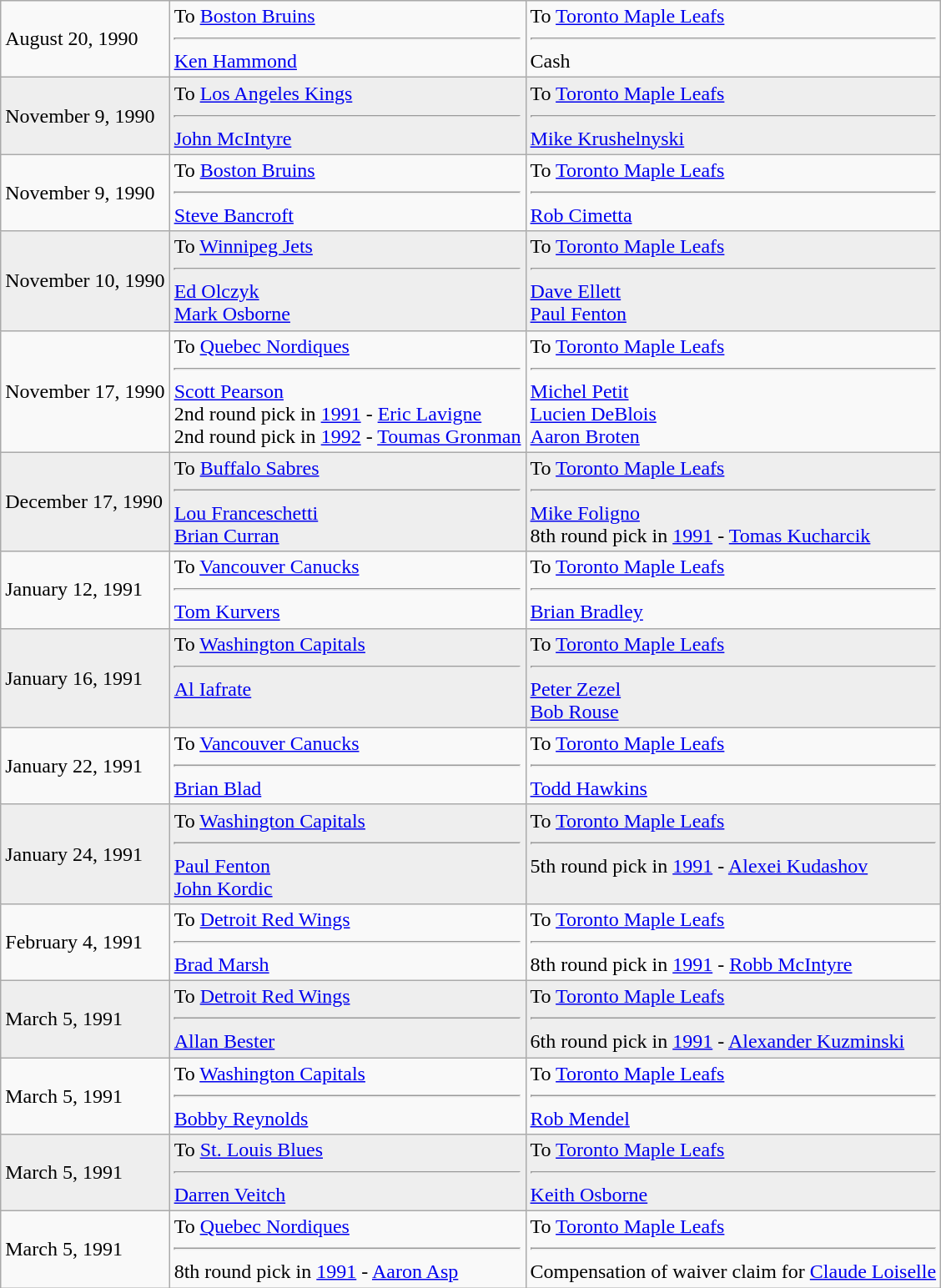<table class="wikitable">
<tr>
<td>August 20, 1990</td>
<td valign="top">To <a href='#'>Boston Bruins</a><hr><a href='#'>Ken Hammond</a></td>
<td valign="top">To <a href='#'>Toronto Maple Leafs</a><hr>Cash</td>
</tr>
<tr style="background:#eee;">
<td>November 9, 1990</td>
<td valign="top">To <a href='#'>Los Angeles Kings</a><hr><a href='#'>John McIntyre</a></td>
<td valign="top">To <a href='#'>Toronto Maple Leafs</a><hr><a href='#'>Mike Krushelnyski</a></td>
</tr>
<tr>
<td>November 9, 1990</td>
<td valign="top">To <a href='#'>Boston Bruins</a><hr><a href='#'>Steve Bancroft</a></td>
<td valign="top">To <a href='#'>Toronto Maple Leafs</a><hr><a href='#'>Rob Cimetta</a></td>
</tr>
<tr style="background:#eee;">
<td>November 10, 1990</td>
<td valign="top">To <a href='#'>Winnipeg Jets</a><hr><a href='#'>Ed Olczyk</a> <br> <a href='#'>Mark Osborne</a></td>
<td valign="top">To <a href='#'>Toronto Maple Leafs</a><hr><a href='#'>Dave Ellett</a> <br> <a href='#'>Paul Fenton</a></td>
</tr>
<tr>
<td>November 17, 1990</td>
<td valign="top">To <a href='#'>Quebec Nordiques</a><hr><a href='#'>Scott Pearson</a> <br> 2nd round pick in <a href='#'>1991</a> - <a href='#'>Eric Lavigne</a> <br> 2nd round pick in <a href='#'>1992</a> - <a href='#'>Toumas Gronman</a></td>
<td valign="top">To <a href='#'>Toronto Maple Leafs</a><hr><a href='#'>Michel Petit</a> <br> <a href='#'>Lucien DeBlois</a> <br> <a href='#'>Aaron Broten</a></td>
</tr>
<tr style="background:#eee;">
<td>December 17, 1990</td>
<td valign="top">To <a href='#'>Buffalo Sabres</a><hr><a href='#'>Lou Franceschetti</a> <br> <a href='#'>Brian Curran</a></td>
<td valign="top">To <a href='#'>Toronto Maple Leafs</a><hr><a href='#'>Mike Foligno</a> <br> 8th round pick in <a href='#'>1991</a> - <a href='#'>Tomas Kucharcik</a></td>
</tr>
<tr>
<td>January 12, 1991</td>
<td valign="top">To <a href='#'>Vancouver Canucks</a><hr><a href='#'>Tom Kurvers</a></td>
<td valign="top">To <a href='#'>Toronto Maple Leafs</a><hr><a href='#'>Brian Bradley</a></td>
</tr>
<tr style="background:#eee;">
<td>January 16, 1991</td>
<td valign="top">To <a href='#'>Washington Capitals</a><hr><a href='#'>Al Iafrate</a></td>
<td valign="top">To <a href='#'>Toronto Maple Leafs</a><hr><a href='#'>Peter Zezel</a> <br> <a href='#'>Bob Rouse</a></td>
</tr>
<tr>
<td>January 22, 1991</td>
<td valign="top">To <a href='#'>Vancouver Canucks</a><hr><a href='#'>Brian Blad</a></td>
<td valign="top">To <a href='#'>Toronto Maple Leafs</a><hr><a href='#'>Todd Hawkins</a></td>
</tr>
<tr style="background:#eee;">
<td>January 24, 1991</td>
<td valign="top">To <a href='#'>Washington Capitals</a><hr><a href='#'>Paul Fenton</a> <br> <a href='#'>John Kordic</a></td>
<td valign="top">To <a href='#'>Toronto Maple Leafs</a><hr>5th round pick in <a href='#'>1991</a> - <a href='#'>Alexei Kudashov</a></td>
</tr>
<tr>
<td>February 4, 1991</td>
<td valign="top">To <a href='#'>Detroit Red Wings</a><hr><a href='#'>Brad Marsh</a></td>
<td valign="top">To <a href='#'>Toronto Maple Leafs</a><hr>8th round pick in <a href='#'>1991</a> - <a href='#'>Robb McIntyre</a></td>
</tr>
<tr style="background:#eee;">
<td>March 5, 1991</td>
<td valign="top">To <a href='#'>Detroit Red Wings</a><hr><a href='#'>Allan Bester</a></td>
<td valign="top">To <a href='#'>Toronto Maple Leafs</a><hr>6th round pick in <a href='#'>1991</a> - <a href='#'>Alexander Kuzminski</a></td>
</tr>
<tr>
<td>March 5, 1991</td>
<td valign="top">To <a href='#'>Washington Capitals</a><hr><a href='#'>Bobby Reynolds</a></td>
<td valign="top">To <a href='#'>Toronto Maple Leafs</a><hr><a href='#'>Rob Mendel</a></td>
</tr>
<tr style="background:#eee;">
<td>March 5, 1991</td>
<td valign="top">To <a href='#'>St. Louis Blues</a><hr><a href='#'>Darren Veitch</a></td>
<td valign="top">To <a href='#'>Toronto Maple Leafs</a><hr><a href='#'>Keith Osborne</a></td>
</tr>
<tr>
<td>March 5, 1991</td>
<td valign="top">To <a href='#'>Quebec Nordiques</a><hr>8th round pick in <a href='#'>1991</a> - <a href='#'>Aaron Asp</a></td>
<td valign="top">To <a href='#'>Toronto Maple Leafs</a><hr>Compensation of waiver claim for <a href='#'>Claude Loiselle</a></td>
</tr>
</table>
